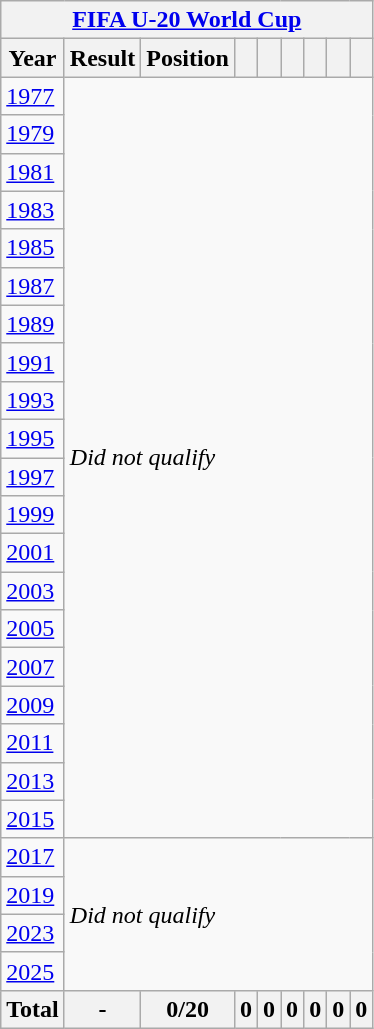<table class="wikitable">
<tr>
<th colspan=9><a href='#'>FIFA U-20 World Cup</a></th>
</tr>
<tr>
<th>Year</th>
<th>Result</th>
<th>Position</th>
<th></th>
<th></th>
<th></th>
<th></th>
<th></th>
<th></th>
</tr>
<tr>
<td> <a href='#'>1977</a></td>
<td colspan=8 rowspan=20><em>Did not qualify</em></td>
</tr>
<tr>
<td> <a href='#'>1979</a></td>
</tr>
<tr>
<td> <a href='#'>1981</a></td>
</tr>
<tr>
<td> <a href='#'>1983</a></td>
</tr>
<tr>
<td> <a href='#'>1985</a></td>
</tr>
<tr>
<td> <a href='#'>1987</a></td>
</tr>
<tr>
<td> <a href='#'>1989</a></td>
</tr>
<tr>
<td> <a href='#'>1991</a></td>
</tr>
<tr>
<td> <a href='#'>1993</a></td>
</tr>
<tr>
<td> <a href='#'>1995</a></td>
</tr>
<tr>
<td> <a href='#'>1997</a></td>
</tr>
<tr>
<td> <a href='#'>1999</a></td>
</tr>
<tr>
<td> <a href='#'>2001</a></td>
</tr>
<tr>
<td> <a href='#'>2003</a></td>
</tr>
<tr>
<td> <a href='#'>2005</a></td>
</tr>
<tr>
<td> <a href='#'>2007</a></td>
</tr>
<tr>
<td> <a href='#'>2009</a></td>
</tr>
<tr>
<td> <a href='#'>2011</a></td>
</tr>
<tr>
<td> <a href='#'>2013</a></td>
</tr>
<tr>
<td> <a href='#'>2015</a></td>
</tr>
<tr>
<td> <a href='#'>2017</a></td>
<td colspan=8 rowspan=4><em>Did not qualify</em></td>
</tr>
<tr>
<td> <a href='#'>2019</a></td>
</tr>
<tr>
<td> <a href='#'>2023</a></td>
</tr>
<tr>
<td> <a href='#'>2025</a></td>
</tr>
<tr>
<th><strong>Total</strong></th>
<th>-</th>
<th>0/20</th>
<th>0</th>
<th>0</th>
<th>0</th>
<th>0</th>
<th>0</th>
<th>0</th>
</tr>
</table>
